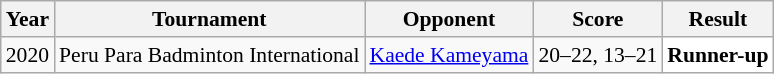<table class="sortable wikitable" style="font-size: 90%;">
<tr>
<th>Year</th>
<th>Tournament</th>
<th>Opponent</th>
<th>Score</th>
<th>Result</th>
</tr>
<tr>
<td align="center">2020</td>
<td align="left">Peru Para Badminton International</td>
<td align="left"> <a href='#'>Kaede Kameyama</a></td>
<td align="left">20–22, 13–21</td>
<td style="text-align:left; background:white"> <strong>Runner-up</strong></td>
</tr>
</table>
